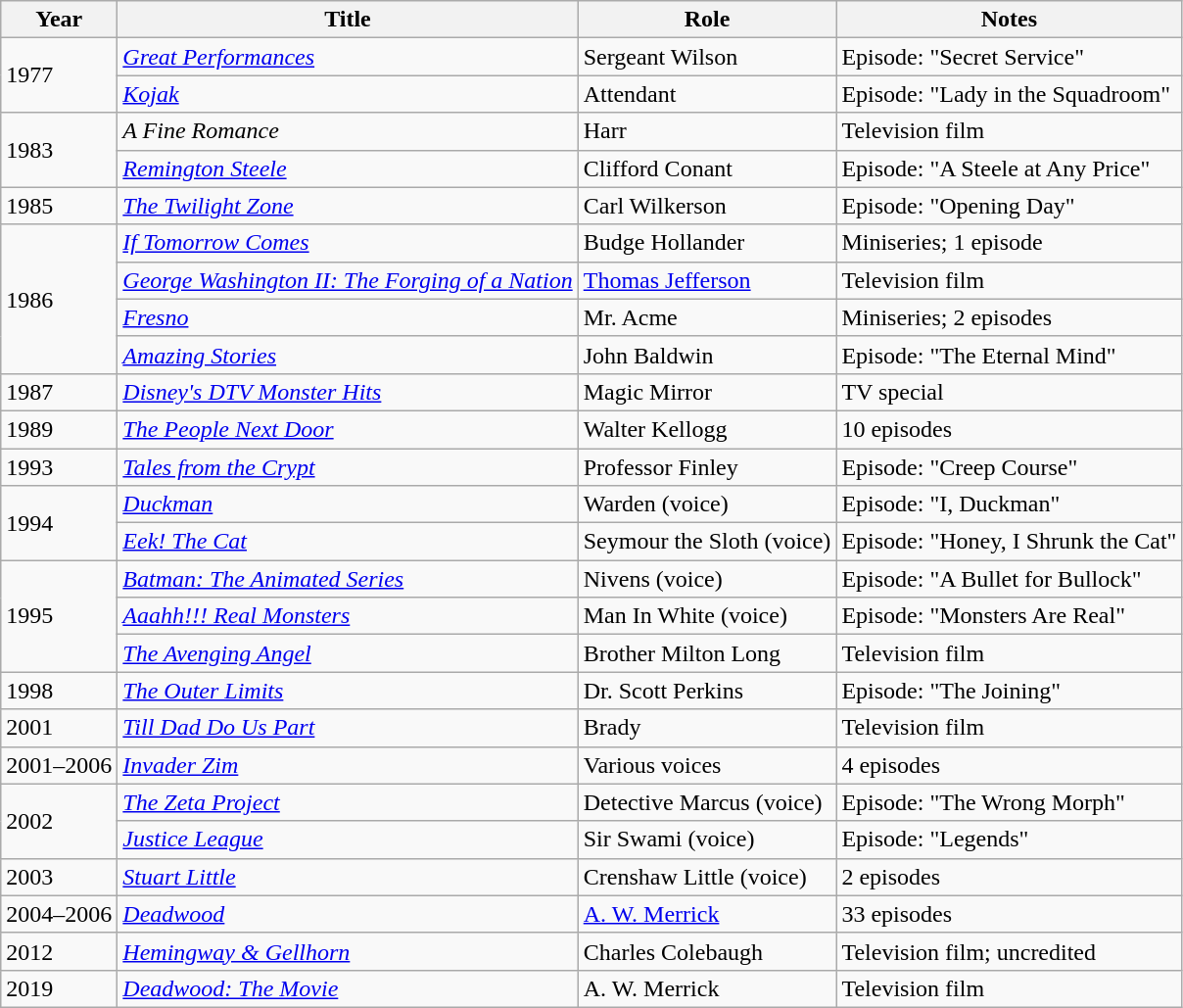<table class="wikitable sortable">
<tr>
<th>Year</th>
<th>Title</th>
<th>Role</th>
<th scope="col" class="unsortable">Notes</th>
</tr>
<tr>
<td rowspan="2">1977</td>
<td><em><a href='#'>Great Performances</a></em></td>
<td>Sergeant Wilson</td>
<td>Episode: "Secret Service"</td>
</tr>
<tr>
<td><em><a href='#'>Kojak</a></em></td>
<td>Attendant</td>
<td>Episode: "Lady in the Squadroom"</td>
</tr>
<tr>
<td rowspan="2">1983</td>
<td><em>A Fine Romance</em></td>
<td>Harr</td>
<td>Television film</td>
</tr>
<tr>
<td><em><a href='#'>Remington Steele</a></em></td>
<td>Clifford Conant</td>
<td>Episode: "A Steele at Any Price"</td>
</tr>
<tr>
<td>1985</td>
<td><em><a href='#'>The Twilight Zone</a></em></td>
<td>Carl Wilkerson</td>
<td>Episode: "Opening Day"</td>
</tr>
<tr>
<td rowspan="4">1986</td>
<td><em><a href='#'>If Tomorrow Comes</a></em></td>
<td>Budge Hollander</td>
<td>Miniseries; 1 episode</td>
</tr>
<tr>
<td><em><a href='#'>George Washington II: The Forging of a Nation</a></em></td>
<td><a href='#'>Thomas Jefferson</a></td>
<td>Television film</td>
</tr>
<tr>
<td><em><a href='#'>Fresno</a></em></td>
<td>Mr. Acme</td>
<td>Miniseries; 2 episodes</td>
</tr>
<tr>
<td><em><a href='#'>Amazing Stories</a></em></td>
<td>John Baldwin</td>
<td>Episode: "The Eternal Mind"</td>
</tr>
<tr>
<td>1987</td>
<td><em><a href='#'>Disney's DTV Monster Hits</a></em></td>
<td>Magic Mirror</td>
<td>TV special</td>
</tr>
<tr>
<td>1989</td>
<td><em><a href='#'>The People Next Door</a></em></td>
<td>Walter Kellogg</td>
<td>10 episodes</td>
</tr>
<tr>
<td>1993</td>
<td><em><a href='#'>Tales from the Crypt</a></em></td>
<td>Professor Finley</td>
<td>Episode: "Creep Course"</td>
</tr>
<tr>
<td rowspan="2">1994</td>
<td><em><a href='#'>Duckman</a></em></td>
<td>Warden (voice)</td>
<td>Episode: "I, Duckman"</td>
</tr>
<tr>
<td><em><a href='#'>Eek! The Cat</a></em></td>
<td>Seymour the Sloth (voice)</td>
<td>Episode: "Honey, I Shrunk the Cat"</td>
</tr>
<tr>
<td rowspan="3">1995</td>
<td><em><a href='#'>Batman: The Animated Series</a></em></td>
<td>Nivens (voice)</td>
<td>Episode: "A Bullet for Bullock"</td>
</tr>
<tr>
<td><em><a href='#'>Aaahh!!! Real Monsters</a></em></td>
<td>Man In White (voice)</td>
<td>Episode: "Monsters Are Real"</td>
</tr>
<tr>
<td><em><a href='#'>The Avenging Angel</a></em></td>
<td>Brother Milton Long</td>
<td>Television film</td>
</tr>
<tr>
<td>1998</td>
<td><em><a href='#'>The Outer Limits</a></em></td>
<td>Dr. Scott Perkins</td>
<td>Episode: "The Joining"</td>
</tr>
<tr>
<td>2001</td>
<td><em><a href='#'>Till Dad Do Us Part</a></em></td>
<td>Brady</td>
<td>Television film</td>
</tr>
<tr>
<td>2001–2006</td>
<td><em><a href='#'>Invader Zim</a></em></td>
<td>Various voices</td>
<td>4 episodes</td>
</tr>
<tr>
<td rowspan="2">2002</td>
<td><em><a href='#'>The Zeta Project</a></em></td>
<td>Detective Marcus (voice)</td>
<td>Episode: "The Wrong Morph"</td>
</tr>
<tr>
<td><em><a href='#'>Justice League</a></em></td>
<td>Sir Swami (voice)</td>
<td>Episode: "Legends"</td>
</tr>
<tr>
<td>2003</td>
<td><em><a href='#'>Stuart Little</a></em></td>
<td>Crenshaw Little (voice)</td>
<td>2 episodes</td>
</tr>
<tr>
<td>2004–2006</td>
<td><em><a href='#'>Deadwood</a></em></td>
<td><a href='#'>A. W. Merrick</a></td>
<td>33 episodes</td>
</tr>
<tr>
<td>2012</td>
<td><em><a href='#'>Hemingway & Gellhorn</a></em></td>
<td>Charles Colebaugh</td>
<td>Television film; uncredited</td>
</tr>
<tr>
<td>2019</td>
<td><em><a href='#'>Deadwood: The Movie</a></em></td>
<td>A. W. Merrick</td>
<td>Television film</td>
</tr>
</table>
